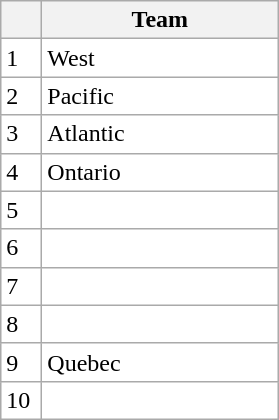<table class="wikitable">
<tr>
<th width=20></th>
<th width=150>Team</th>
</tr>
<tr style="background:#ffffff;">
<td>1</td>
<td> West</td>
</tr>
<tr style="background:#ffffff;">
<td>2</td>
<td> Pacific</td>
</tr>
<tr style="background:#ffffff;">
<td>3</td>
<td> Atlantic</td>
</tr>
<tr style="background:#ffffff;">
<td>4</td>
<td> Ontario</td>
</tr>
<tr style="background:#ffffff;">
<td>5</td>
<td></td>
</tr>
<tr style="background:#ffffff;">
<td>6</td>
<td></td>
</tr>
<tr style="background:#ffffff;">
<td>7</td>
<td></td>
</tr>
<tr style="background:#ffffff;">
<td>8</td>
<td></td>
</tr>
<tr style="background:#ffffff;">
<td>9</td>
<td> Quebec</td>
</tr>
<tr style="background:#ffffff;">
<td>10</td>
<td></td>
</tr>
</table>
